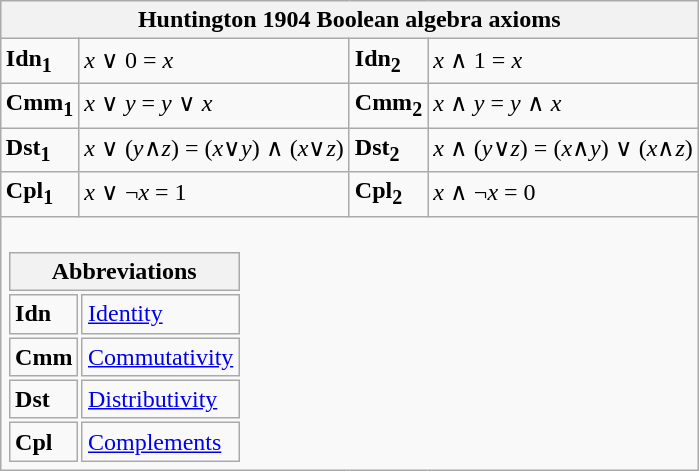<table align="right" class="wikitable collapsible collapsed" style="text-align:left">
<tr>
<th colspan="4"><strong>Huntington 1904 Boolean algebra axioms</strong></th>
</tr>
<tr valign="top">
<td><strong>Idn<sub>1</sub></strong></td>
<td><em>x</em> ∨ 0 = <em>x</em></td>
<td><strong>Idn<sub>2</sub></strong></td>
<td><em>x</em> ∧ 1 = <em>x</em></td>
</tr>
<tr valign="top">
<td><strong>Cmm<sub>1</sub></strong></td>
<td><em>x</em> ∨ <em>y</em> = <em>y</em> ∨ <em>x</em></td>
<td><strong>Cmm<sub>2</sub></strong></td>
<td><em>x</em> ∧ <em>y</em> = <em>y</em> ∧ <em>x</em></td>
</tr>
<tr valign="top">
<td><strong>Dst<sub>1</sub></strong></td>
<td><em>x</em> ∨ (<em>y</em>∧<em>z</em>) = (<em>x</em>∨<em>y</em>) ∧ (<em>x</em>∨<em>z</em>)</td>
<td><strong>Dst<sub>2</sub></strong></td>
<td><em>x</em> ∧ (<em>y</em>∨<em>z</em>) = (<em>x</em>∧<em>y</em>) ∨ (<em>x</em>∧<em>z</em>)</td>
</tr>
<tr valign="top">
<td><strong>Cpl<sub>1</sub></strong></td>
<td><em>x</em> ∨ ¬<em>x</em> = 1</td>
<td><strong>Cpl<sub>2</sub></strong></td>
<td><em>x</em> ∧ ¬<em>x</em> = 0</td>
</tr>
<tr>
<td colspan="4"><br><table align="left" class="collapsible" style="text-align:left">
<tr>
<th colspan="2">Abbreviations</th>
</tr>
<tr>
<td><strong>Idn</strong></td>
<td><a href='#'>Identity</a></td>
</tr>
<tr>
<td><strong>Cmm</strong></td>
<td><a href='#'>Commutativity</a></td>
</tr>
<tr>
<td><strong>Dst</strong></td>
<td><a href='#'>Distributivity</a></td>
</tr>
<tr>
<td><strong>Cpl</strong></td>
<td><a href='#'>Complements</a></td>
</tr>
</table>
</td>
</tr>
</table>
